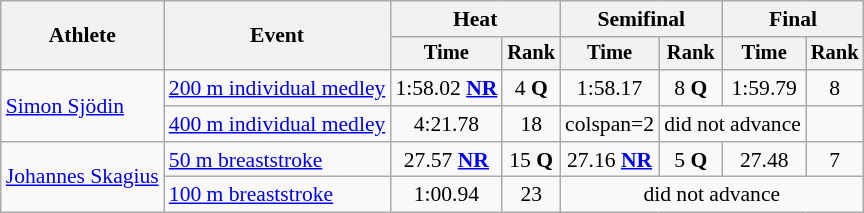<table class=wikitable style="font-size:90%">
<tr>
<th rowspan="2">Athlete</th>
<th rowspan="2">Event</th>
<th colspan="2">Heat</th>
<th colspan="2">Semifinal</th>
<th colspan="2">Final</th>
</tr>
<tr style="font-size:95%">
<th>Time</th>
<th>Rank</th>
<th>Time</th>
<th>Rank</th>
<th>Time</th>
<th>Rank</th>
</tr>
<tr align=center>
<td align=left rowspan=2><a href='#'>Simon Sjödin</a></td>
<td align=left><a href='#'>200 m individual medley</a></td>
<td>1:58.02 <strong><a href='#'>NR</a></strong></td>
<td>4 <strong>Q</strong></td>
<td>1:58.17</td>
<td>8 <strong>Q</strong></td>
<td>1:59.79</td>
<td>8</td>
</tr>
<tr align=center>
<td align=left><a href='#'>400 m individual medley</a></td>
<td>4:21.78</td>
<td>18</td>
<td>colspan=2 </td>
<td colspan=2>did not advance</td>
</tr>
<tr align=center>
<td align=left rowspan=2><a href='#'>Johannes Skagius</a></td>
<td align=left><a href='#'>50 m breaststroke</a></td>
<td>27.57 <strong><a href='#'>NR</a></strong></td>
<td>15 <strong>Q</strong></td>
<td>27.16 <strong><a href='#'>NR</a></strong></td>
<td>5 <strong>Q</strong></td>
<td>27.48</td>
<td>7</td>
</tr>
<tr align=center>
<td align=left><a href='#'>100 m breaststroke</a></td>
<td>1:00.94</td>
<td>23</td>
<td colspan=4>did not advance</td>
</tr>
</table>
